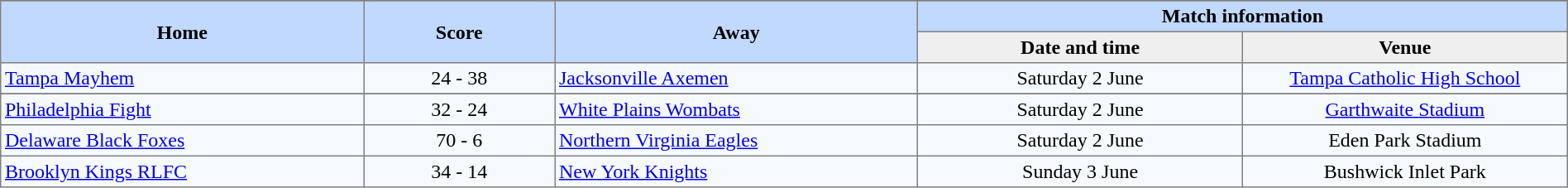<table border="1" cellpadding="3" cellspacing="0" style="border-collapse:collapse; text-align:center; width:100%;">
<tr style="background:#c1d8ff;">
</tr>
<tr style="background:#c1d8ff;">
<th rowspan="2" style="width:19%;">Home</th>
<th rowspan="2" style="width:10%;">Score</th>
<th rowspan="2" style="width:19%;">Away</th>
<th colspan=6>Match information</th>
</tr>
<tr style="background:#efefef;">
<th width=17%>Date and time</th>
<th width=17%>Venue</th>
</tr>
<tr style="text-align:center; background:#f5faff;">
<td align="left"><a href='#'>Tampa Mayhem</a></td>
<td>24 - 38</td>
<td align="left"><a href='#'>Jacksonville Axemen</a></td>
<td>Saturday 2 June</td>
<td><a href='#'>Tampa Catholic High School</a></td>
</tr>
<tr style="background:#c1d8ff;">
</tr>
<tr style="text-align:center; background:#f5faff;">
<td align="left"><a href='#'>Philadelphia Fight</a></td>
<td>32 - 24</td>
<td align="left"><a href='#'>White Plains Wombats</a></td>
<td>Saturday 2 June</td>
<td><a href='#'>Garthwaite Stadium</a></td>
</tr>
<tr style="text-align:center; background:#f5faff;">
<td align="left"><a href='#'>Delaware Black Foxes</a></td>
<td>70 - 6</td>
<td align="left"><a href='#'>Northern Virginia Eagles</a></td>
<td>Saturday 2 June</td>
<td>Eden Park Stadium</td>
</tr>
<tr style="text-align:center; background:#f5faff;">
<td align="left"><a href='#'>Brooklyn Kings RLFC</a></td>
<td>34 - 14</td>
<td align="left"><a href='#'>New York Knights</a></td>
<td>Sunday 3 June</td>
<td>Bushwick Inlet Park</td>
</tr>
</table>
